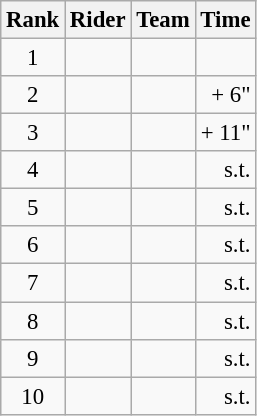<table class="wikitable" style="font-size:95%;">
<tr>
<th>Rank</th>
<th>Rider</th>
<th>Team</th>
<th>Time</th>
</tr>
<tr>
<td align=center>1</td>
<td></td>
<td></td>
<td align="right"></td>
</tr>
<tr>
<td align=center>2</td>
<td></td>
<td></td>
<td align="right">+ 6"</td>
</tr>
<tr>
<td align=center>3</td>
<td> </td>
<td></td>
<td align="right">+ 11"</td>
</tr>
<tr>
<td align=center>4</td>
<td></td>
<td></td>
<td align="right">s.t.</td>
</tr>
<tr>
<td align=center>5</td>
<td></td>
<td></td>
<td align="right">s.t.</td>
</tr>
<tr>
<td align=center>6</td>
<td></td>
<td></td>
<td align="right">s.t.</td>
</tr>
<tr>
<td align=center>7</td>
<td></td>
<td></td>
<td align="right">s.t.</td>
</tr>
<tr>
<td align=center>8</td>
<td></td>
<td></td>
<td align="right">s.t.</td>
</tr>
<tr>
<td align=center>9</td>
<td></td>
<td></td>
<td align="right">s.t.</td>
</tr>
<tr>
<td align=center>10</td>
<td></td>
<td></td>
<td align="right">s.t.</td>
</tr>
</table>
